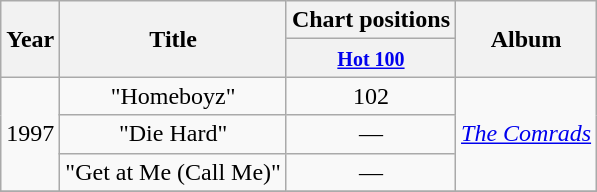<table class="wikitable" style="text-align:center">
<tr>
<th rowspan="2">Year</th>
<th rowspan="2">Title</th>
<th>Chart positions</th>
<th rowspan="2">Album</th>
</tr>
<tr>
<th><small><a href='#'>Hot 100</a></small></th>
</tr>
<tr>
<td rowspan="3">1997</td>
<td>"Homeboyz"</td>
<td>102</td>
<td rowspan="3"><em><a href='#'>The Comrads</a></em></td>
</tr>
<tr>
<td>"Die Hard"</td>
<td>—</td>
</tr>
<tr>
<td>"Get at Me (Call Me)"</td>
<td>—</td>
</tr>
<tr>
</tr>
</table>
